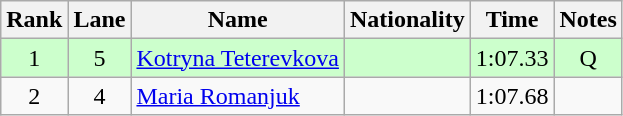<table class="wikitable sortable" style="text-align:center">
<tr>
<th>Rank</th>
<th>Lane</th>
<th>Name</th>
<th>Nationality</th>
<th>Time</th>
<th>Notes</th>
</tr>
<tr bgcolor=ccffcc>
<td>1</td>
<td>5</td>
<td align=left><a href='#'>Kotryna Teterevkova</a></td>
<td align=left></td>
<td>1:07.33</td>
<td>Q</td>
</tr>
<tr>
<td>2</td>
<td>4</td>
<td align=left><a href='#'>Maria Romanjuk</a></td>
<td align=left></td>
<td>1:07.68</td>
<td></td>
</tr>
</table>
